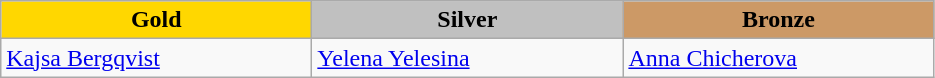<table class="wikitable" style="text-align:left">
<tr align="center">
<td width=200 bgcolor=gold><strong>Gold</strong></td>
<td width=200 bgcolor=silver><strong>Silver</strong></td>
<td width=200 bgcolor=CC9966><strong>Bronze</strong></td>
</tr>
<tr>
<td><a href='#'>Kajsa Bergqvist</a><br><em></em></td>
<td><a href='#'>Yelena Yelesina</a><br><em></em></td>
<td><a href='#'>Anna Chicherova</a><br><em></em></td>
</tr>
</table>
